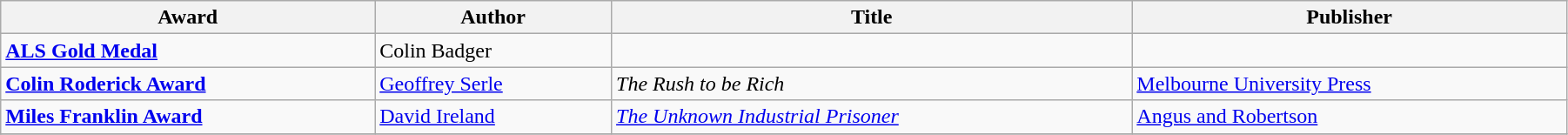<table class="wikitable" width=95%>
<tr>
<th>Award</th>
<th>Author</th>
<th>Title</th>
<th>Publisher</th>
</tr>
<tr>
<td><strong><a href='#'>ALS Gold Medal</a></strong></td>
<td>Colin Badger</td>
<td></td>
<td></td>
</tr>
<tr>
<td><strong><a href='#'>Colin Roderick Award</a></strong></td>
<td><a href='#'>Geoffrey Serle</a></td>
<td><em>The Rush to be Rich</em></td>
<td><a href='#'>Melbourne University Press</a></td>
</tr>
<tr>
<td><strong><a href='#'>Miles Franklin Award</a></strong></td>
<td><a href='#'>David Ireland</a></td>
<td><em><a href='#'>The Unknown Industrial Prisoner</a></em></td>
<td><a href='#'>Angus and Robertson</a></td>
</tr>
<tr>
</tr>
</table>
